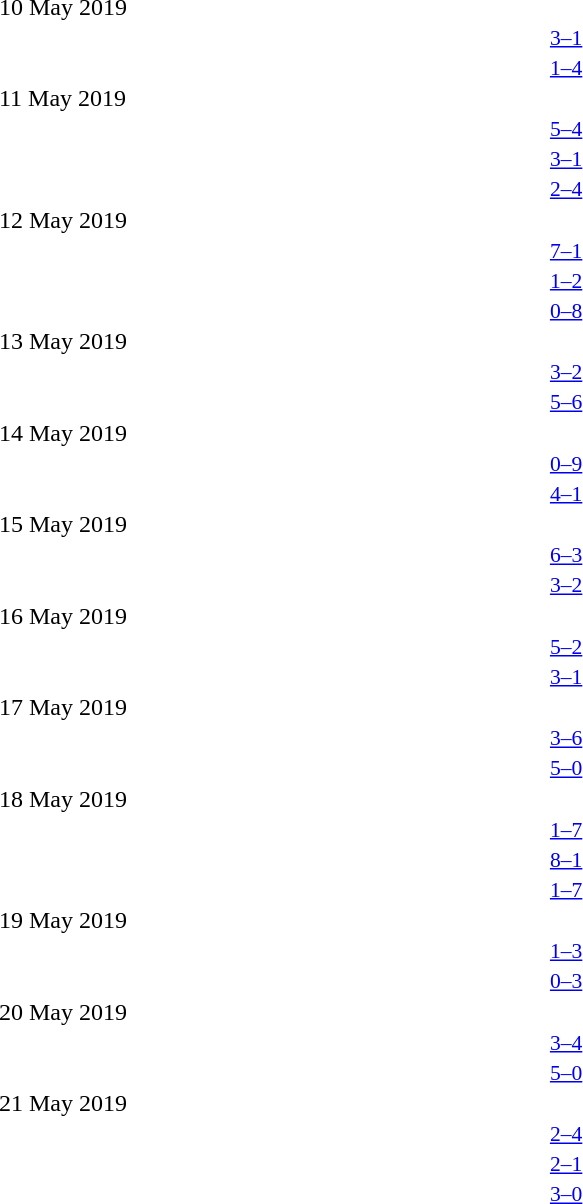<table style="width:100%;" cellspacing="1">
<tr>
<th width=25%></th>
<th width=2%></th>
<th width=6%></th>
<th width=2%></th>
<th width=25%></th>
</tr>
<tr>
<td>10 May 2019</td>
</tr>
<tr style=font-size:90%>
<td align=right></td>
<td></td>
<td align=center><a href='#'>3–1</a></td>
<td></td>
<td></td>
<td></td>
</tr>
<tr style=font-size:90%>
<td align=right></td>
<td></td>
<td align=center><a href='#'>1–4</a></td>
<td></td>
<td></td>
<td></td>
</tr>
<tr>
<td>11 May 2019</td>
</tr>
<tr style=font-size:90%>
<td align=right></td>
<td></td>
<td align=center><a href='#'>5–4<br></a></td>
<td></td>
<td></td>
<td></td>
</tr>
<tr style=font-size:90%>
<td align=right></td>
<td></td>
<td align=center><a href='#'>3–1</a></td>
<td></td>
<td></td>
<td></td>
</tr>
<tr style=font-size:90%>
<td align=right></td>
<td></td>
<td align=center><a href='#'>2–4</a></td>
<td></td>
<td></td>
<td></td>
</tr>
<tr>
<td>12 May 2019</td>
</tr>
<tr style=font-size:90%>
<td align=right></td>
<td></td>
<td align=center><a href='#'>7–1</a></td>
<td></td>
<td></td>
<td></td>
</tr>
<tr style=font-size:90%>
<td align=right></td>
<td></td>
<td align=center><a href='#'>1–2</a></td>
<td></td>
<td></td>
<td></td>
</tr>
<tr style=font-size:90%>
<td align=right></td>
<td></td>
<td align=center><a href='#'>0–8</a></td>
<td></td>
<td></td>
<td></td>
</tr>
<tr>
<td>13 May 2019</td>
</tr>
<tr style=font-size:90%>
<td align=right></td>
<td></td>
<td align=center><a href='#'>3–2<br></a></td>
<td></td>
<td></td>
<td></td>
</tr>
<tr style=font-size:90%>
<td align=right></td>
<td></td>
<td align=center><a href='#'>5–6</a></td>
<td></td>
<td></td>
<td></td>
</tr>
<tr>
<td>14 May 2019</td>
</tr>
<tr style=font-size:90%>
<td align=right></td>
<td></td>
<td align=center><a href='#'>0–9</a></td>
<td></td>
<td></td>
<td></td>
</tr>
<tr style=font-size:90%>
<td align=right></td>
<td></td>
<td align=center><a href='#'>4–1</a></td>
<td></td>
<td></td>
<td></td>
</tr>
<tr>
<td>15 May 2019</td>
</tr>
<tr style=font-size:90%>
<td align=right></td>
<td></td>
<td align=center><a href='#'>6–3</a></td>
<td></td>
<td></td>
<td></td>
</tr>
<tr style=font-size:90%>
<td align=right></td>
<td></td>
<td align=center><a href='#'>3–2</a></td>
<td></td>
<td></td>
<td></td>
</tr>
<tr>
<td>16 May 2019</td>
</tr>
<tr style=font-size:90%>
<td align=right></td>
<td></td>
<td align=center><a href='#'>5–2</a></td>
<td></td>
<td></td>
<td></td>
</tr>
<tr style=font-size:90%>
<td align=right></td>
<td></td>
<td align=center><a href='#'>3–1</a></td>
<td></td>
<td></td>
<td></td>
</tr>
<tr>
<td>17 May 2019</td>
</tr>
<tr style=font-size:90%>
<td align=right></td>
<td></td>
<td align=center><a href='#'>3–6</a></td>
<td></td>
<td></td>
<td></td>
</tr>
<tr style=font-size:90%>
<td align=right></td>
<td></td>
<td align=center><a href='#'>5–0</a></td>
<td></td>
<td></td>
<td></td>
</tr>
<tr>
<td>18 May 2019</td>
</tr>
<tr style=font-size:90%>
<td align=right></td>
<td></td>
<td align=center><a href='#'>1–7</a></td>
<td></td>
<td></td>
<td></td>
</tr>
<tr style=font-size:90%>
<td align=right></td>
<td></td>
<td align=center><a href='#'>8–1</a></td>
<td></td>
<td></td>
<td></td>
</tr>
<tr style=font-size:90%>
<td align=right></td>
<td></td>
<td align=center><a href='#'>1–7</a></td>
<td></td>
<td></td>
<td></td>
</tr>
<tr>
<td>19 May 2019</td>
</tr>
<tr style=font-size:90%>
<td align=right></td>
<td></td>
<td align=center><a href='#'>1–3</a></td>
<td></td>
<td></td>
<td></td>
</tr>
<tr style=font-size:90%>
<td align=right></td>
<td></td>
<td align=center><a href='#'>0–3</a></td>
<td></td>
<td></td>
<td></td>
</tr>
<tr>
<td>20 May 2019</td>
</tr>
<tr style=font-size:90%>
<td align=right></td>
<td></td>
<td align=center><a href='#'>3–4<br></a></td>
<td></td>
<td></td>
<td></td>
</tr>
<tr style=font-size:90%>
<td align=right></td>
<td></td>
<td align=center><a href='#'>5–0</a></td>
<td></td>
<td></td>
<td></td>
</tr>
<tr>
<td>21 May 2019</td>
</tr>
<tr style=font-size:90%>
<td align=right></td>
<td></td>
<td align=center><a href='#'>2–4</a></td>
<td></td>
<td></td>
<td></td>
</tr>
<tr style=font-size:90%>
<td align=right></td>
<td></td>
<td align=center><a href='#'>2–1<br></a></td>
<td></td>
<td></td>
<td></td>
</tr>
<tr style=font-size:90%>
<td align=right></td>
<td></td>
<td align=center><a href='#'>3–0</a></td>
<td></td>
<td></td>
<td></td>
</tr>
</table>
